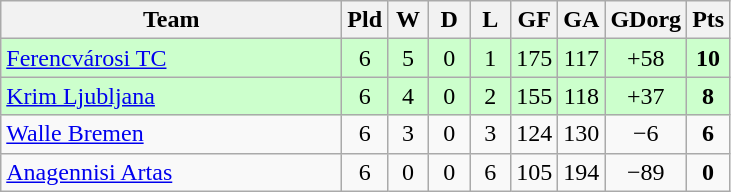<table class="wikitable" style="text-align:center">
<tr>
<th width=220>Team</th>
<th width=20>Pld</th>
<th width=20>W</th>
<th width=20>D</th>
<th width=20>L</th>
<th width=20>GF</th>
<th width=20>GA</th>
<th width=20>GDorg</th>
<th width=20>Pts</th>
</tr>
<tr bgcolor="#ccffcc">
<td align="left"> <a href='#'>Ferencvárosi TC</a></td>
<td>6</td>
<td>5</td>
<td>0</td>
<td>1</td>
<td>175</td>
<td>117</td>
<td>+58</td>
<td><strong>10</strong></td>
</tr>
<tr bgcolor="#ccffcc">
<td align="left"> <a href='#'>Krim Ljubljana</a></td>
<td>6</td>
<td>4</td>
<td>0</td>
<td>2</td>
<td>155</td>
<td>118</td>
<td>+37</td>
<td><strong>8</strong></td>
</tr>
<tr>
<td align="left"> <a href='#'>Walle Bremen</a></td>
<td>6</td>
<td>3</td>
<td>0</td>
<td>3</td>
<td>124</td>
<td>130</td>
<td>−6</td>
<td><strong>6</strong></td>
</tr>
<tr>
<td align="left"> <a href='#'>Anagennisi Artas</a></td>
<td>6</td>
<td>0</td>
<td>0</td>
<td>6</td>
<td>105</td>
<td>194</td>
<td>−89</td>
<td><strong>0</strong></td>
</tr>
</table>
